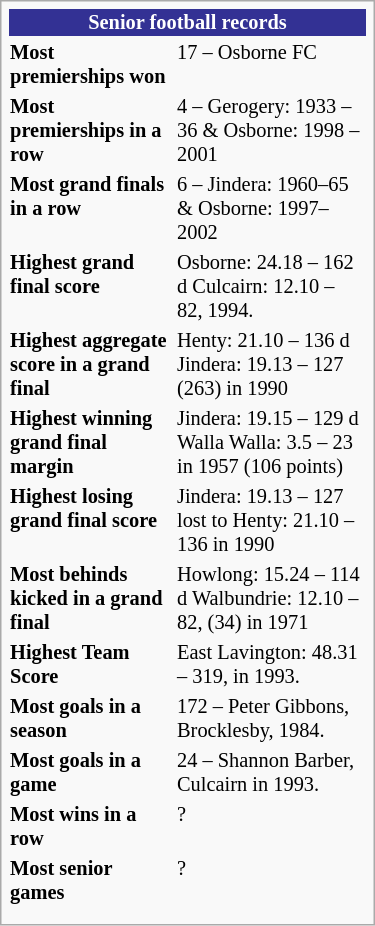<table class="infobox" style="width:250px; font-size: 85%;">
<tr>
<th colspan="2" style="background:#333194; color:white; text-align:center;"><strong>Senior football records</strong></th>
</tr>
<tr style="vertical-align: top;">
<td><strong>Most premierships won</strong></td>
<td>17 – Osborne FC</td>
</tr>
<tr>
<td><strong>Most premierships in a row</strong></td>
<td>4 – Gerogery: 1933 – 36 & Osborne: 1998 – 2001</td>
</tr>
<tr>
<td><strong>Most grand finals in a row</strong></td>
<td>6 – Jindera: 1960–65 & Osborne: 1997–2002</td>
</tr>
<tr>
<td><strong>Highest grand final score</strong></td>
<td>Osborne: 24.18 – 162 d Culcairn: 12.10 – 82, 1994.</td>
</tr>
<tr>
<td><strong>Highest aggregate score in a grand final </strong></td>
<td>Henty: 21.10 – 136 d Jindera: 19.13 – 127 (263) in 1990</td>
</tr>
<tr>
<td><strong>Highest winning grand final margin</strong></td>
<td>Jindera: 19.15 – 129 d Walla Walla: 3.5 – 23 in 1957 (106 points)</td>
</tr>
<tr>
<td><strong>Highest losing grand final score</strong></td>
<td>Jindera: 19.13 – 127 lost to Henty: 21.10 – 136 in 1990</td>
</tr>
<tr>
<td><strong>Most behinds kicked in a grand final </strong></td>
<td>Howlong: 15.24 – 114 d Walbundrie: 12.10 – 82, (34) in 1971</td>
</tr>
<tr>
<td><strong>Highest Team Score</strong></td>
<td>East Lavington: 48.31 – 319, in 1993.</td>
</tr>
<tr>
<td><strong>Most goals in a season</strong></td>
<td>172 – Peter Gibbons, Brocklesby, 1984.</td>
</tr>
<tr>
<td><strong>Most goals in a game</strong></td>
<td>24 – Shannon Barber, Culcairn in 1993.</td>
</tr>
<tr>
<td><strong>Most wins in a row</strong></td>
<td>?</td>
</tr>
<tr>
<td><strong>Most senior games</strong></td>
<td>?</td>
</tr>
<tr>
</tr>
<tr style="vertical-align: top;"jnh>
<td></td>
</tr>
<tr>
</tr>
</table>
